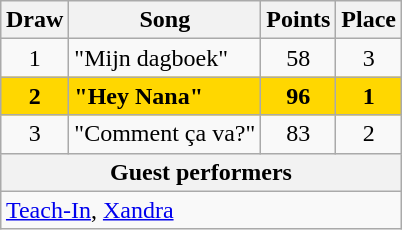<table class="sortable wikitable" style="margin: 1em auto 1em auto; text-align:center">
<tr>
<th>Draw</th>
<th>Song</th>
<th>Points</th>
<th>Place</th>
</tr>
<tr>
<td>1</td>
<td align="left">"Mijn dagboek"</td>
<td>58</td>
<td>3</td>
</tr>
<tr style="font-weight:bold; background:gold;">
<td>2</td>
<td align="left">"Hey Nana"</td>
<td>96</td>
<td>1</td>
</tr>
<tr>
<td>3</td>
<td align="left">"Comment ça va?"</td>
<td>83</td>
<td>2</td>
</tr>
<tr>
<th colspan="4">Guest performers</th>
</tr>
<tr>
<td colspan="4" style="text-align:left;"><a href='#'>Teach-In</a>, <a href='#'>Xandra</a></td>
</tr>
</table>
